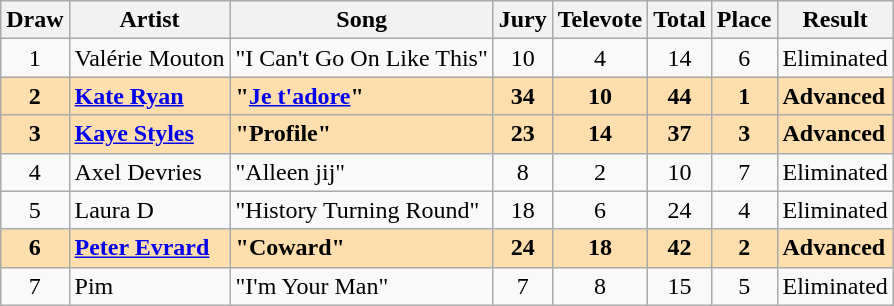<table class="sortable wikitable" style="margin: 1em auto 1em auto; text-align:center;">
<tr>
<th>Draw</th>
<th>Artist</th>
<th>Song</th>
<th>Jury</th>
<th>Televote</th>
<th>Total</th>
<th>Place</th>
<th>Result</th>
</tr>
<tr>
<td>1</td>
<td align="left">Valérie Mouton</td>
<td align="left">"I Can't Go On Like This"</td>
<td>10</td>
<td>4</td>
<td>14</td>
<td>6</td>
<td align="left">Eliminated</td>
</tr>
<tr style="font-weight:bold; background:navajowhite;">
<td>2</td>
<td align="left"><a href='#'>Kate Ryan</a></td>
<td align="left">"<a href='#'>Je t'adore</a>"</td>
<td>34</td>
<td>10</td>
<td>44</td>
<td>1</td>
<td align="left">Advanced</td>
</tr>
<tr style="font-weight:bold; background:navajowhite;">
<td>3</td>
<td align="left"><a href='#'>Kaye Styles</a></td>
<td align="left">"Profile"</td>
<td>23</td>
<td>14</td>
<td>37</td>
<td>3</td>
<td align="left">Advanced</td>
</tr>
<tr>
<td>4</td>
<td align="left">Axel Devries</td>
<td align="left">"Alleen jij"</td>
<td>8</td>
<td>2</td>
<td>10</td>
<td>7</td>
<td align="left">Eliminated</td>
</tr>
<tr>
<td>5</td>
<td align="left">Laura D</td>
<td align="left">"History Turning Round"</td>
<td>18</td>
<td>6</td>
<td>24</td>
<td>4</td>
<td align="left">Eliminated</td>
</tr>
<tr style="font-weight:bold; background:navajowhite;">
<td>6</td>
<td align="left"><a href='#'>Peter Evrard</a></td>
<td align="left">"Coward"</td>
<td>24</td>
<td>18</td>
<td>42</td>
<td>2</td>
<td align="left">Advanced</td>
</tr>
<tr>
<td>7</td>
<td align="left">Pim</td>
<td align="left">"I'm Your Man"</td>
<td>7</td>
<td>8</td>
<td>15</td>
<td>5</td>
<td align="left">Eliminated</td>
</tr>
</table>
